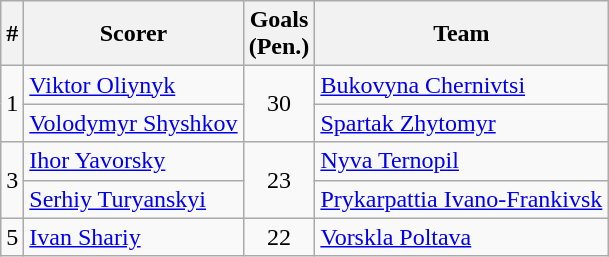<table class="wikitable">
<tr>
<th>#</th>
<th>Scorer</th>
<th>Goals<br>(Pen.)</th>
<th>Team</th>
</tr>
<tr>
<td rowspan=2>1</td>
<td><a href='#'>Viktor Oliynyk</a></td>
<td align=center rowspan=2>30</td>
<td><a href='#'>Bukovyna Chernivtsi</a></td>
</tr>
<tr>
<td><a href='#'>Volodymyr Shyshkov</a></td>
<td><a href='#'>Spartak Zhytomyr</a></td>
</tr>
<tr>
<td rowspan=2>3</td>
<td><a href='#'>Ihor Yavorsky</a></td>
<td align=center rowspan=2>23</td>
<td><a href='#'>Nyva Ternopil</a></td>
</tr>
<tr>
<td><a href='#'>Serhiy Turyanskyi</a></td>
<td><a href='#'>Prykarpattia Ivano-Frankivsk</a></td>
</tr>
<tr>
<td>5</td>
<td><a href='#'>Ivan Shariy</a></td>
<td align=center>22</td>
<td><a href='#'>Vorskla Poltava</a></td>
</tr>
</table>
